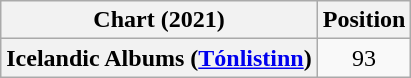<table class="wikitable plainrowheaders" style="text-align:center">
<tr>
<th scope="col">Chart (2021)</th>
<th scope="col">Position</th>
</tr>
<tr>
<th scope="row">Icelandic Albums (<a href='#'>Tónlistinn</a>)</th>
<td>93</td>
</tr>
</table>
